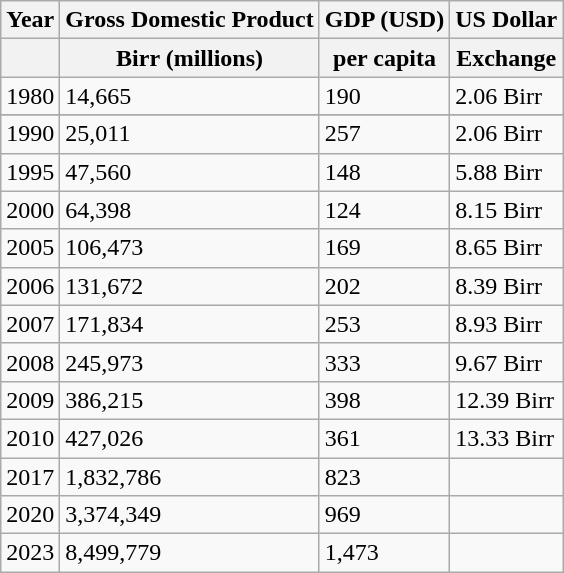<table class="wikitable">
<tr>
<th>Year</th>
<th>Gross Domestic Product</th>
<th>GDP (USD)</th>
<th>US Dollar</th>
</tr>
<tr>
<th></th>
<th>Birr (millions)</th>
<th>per capita</th>
<th>Exchange</th>
</tr>
<tr>
<td>1980</td>
<td>14,665</td>
<td>190</td>
<td>2.06 Birr</td>
</tr>
<tr ←←←←←←←←←←| 1985 || 19,476 || 220 || 2.06 Birr>
</tr>
<tr>
<td>1990</td>
<td>25,011</td>
<td>257</td>
<td>2.06 Birr</td>
</tr>
<tr>
<td>1995</td>
<td>47,560</td>
<td>148</td>
<td>5.88 Birr</td>
</tr>
<tr>
<td>2000</td>
<td>64,398</td>
<td>124</td>
<td>8.15 Birr</td>
</tr>
<tr>
<td>2005</td>
<td>106,473</td>
<td>169</td>
<td>8.65 Birr</td>
</tr>
<tr>
<td>2006</td>
<td>131,672</td>
<td>202</td>
<td>8.39 Birr</td>
</tr>
<tr>
<td>2007</td>
<td>171,834</td>
<td>253</td>
<td>8.93 Birr</td>
</tr>
<tr>
<td>2008</td>
<td>245,973</td>
<td>333</td>
<td>9.67 Birr</td>
</tr>
<tr>
<td>2009</td>
<td>386,215</td>
<td>398</td>
<td>12.39 Birr</td>
</tr>
<tr>
<td>2010</td>
<td>427,026</td>
<td>361</td>
<td>13.33 Birr</td>
</tr>
<tr>
<td>2017</td>
<td>1,832,786</td>
<td>823</td>
<td></td>
</tr>
<tr>
<td>2020</td>
<td>3,374,349</td>
<td>969</td>
<td></td>
</tr>
<tr>
<td>2023</td>
<td>8,499,779</td>
<td>1,473</td>
<td></td>
</tr>
</table>
